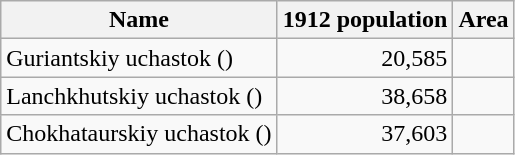<table class="wikitable sortable">
<tr>
<th>Name</th>
<th>1912 population</th>
<th>Area</th>
</tr>
<tr>
<td>Guriantskiy uchastok ()</td>
<td align="right">20,585</td>
<td></td>
</tr>
<tr>
<td>Lanchkhutskiy uchastok ()</td>
<td align="right">38,658</td>
<td></td>
</tr>
<tr>
<td>Chokhataurskiy uchastok ()</td>
<td align="right">37,603</td>
<td></td>
</tr>
</table>
